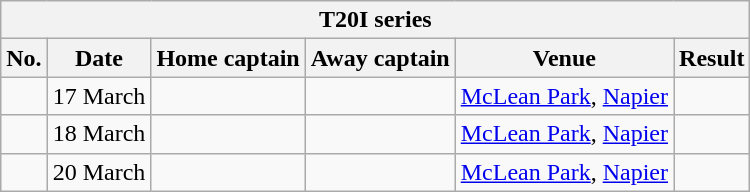<table class="wikitable">
<tr>
<th colspan="9">T20I series</th>
</tr>
<tr>
<th>No.</th>
<th>Date</th>
<th>Home captain</th>
<th>Away captain</th>
<th>Venue</th>
<th>Result</th>
</tr>
<tr>
<td></td>
<td>17 March</td>
<td></td>
<td></td>
<td><a href='#'>McLean Park</a>, <a href='#'>Napier</a></td>
<td></td>
</tr>
<tr>
<td></td>
<td>18 March</td>
<td></td>
<td></td>
<td><a href='#'>McLean Park</a>, <a href='#'>Napier</a></td>
<td></td>
</tr>
<tr>
<td></td>
<td>20 March</td>
<td></td>
<td></td>
<td><a href='#'>McLean Park</a>, <a href='#'>Napier</a></td>
<td></td>
</tr>
</table>
